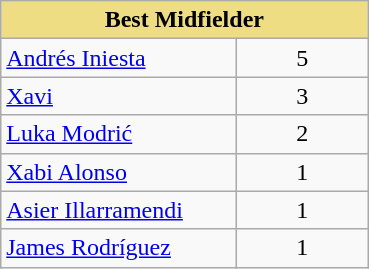<table class="wikitable" align="center">
<tr>
<th style="background-color: #eedd82" colspan="2">Best Midfielder</th>
</tr>
<tr>
<td width="150"> <a href='#'>Andrés Iniesta</a></td>
<td width="80" align="center">5</td>
</tr>
<tr>
<td> <a href='#'>Xavi</a></td>
<td align="center">3</td>
</tr>
<tr>
<td> <a href='#'>Luka Modrić</a></td>
<td align="center">2</td>
</tr>
<tr>
<td> <a href='#'>Xabi Alonso</a></td>
<td align="center">1</td>
</tr>
<tr>
<td> <a href='#'>Asier Illarramendi</a></td>
<td align="center">1</td>
</tr>
<tr>
<td> <a href='#'>James Rodríguez</a></td>
<td align="center">1</td>
</tr>
</table>
